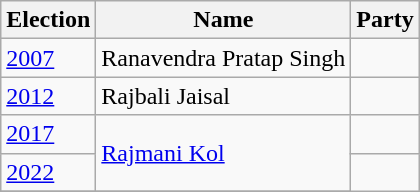<table class="wikitable sortable">
<tr>
<th>Election</th>
<th>Name</th>
<th colspan=2>Party</th>
</tr>
<tr>
<td><a href='#'>2007</a></td>
<td>Ranavendra  Pratap Singh</td>
<td></td>
</tr>
<tr>
<td><a href='#'>2012</a></td>
<td>Rajbali Jaisal</td>
<td></td>
</tr>
<tr>
<td><a href='#'>2017</a></td>
<td rowspan=2><a href='#'>Rajmani Kol</a></td>
<td></td>
</tr>
<tr>
<td><a href='#'>2022</a></td>
</tr>
<tr>
</tr>
</table>
